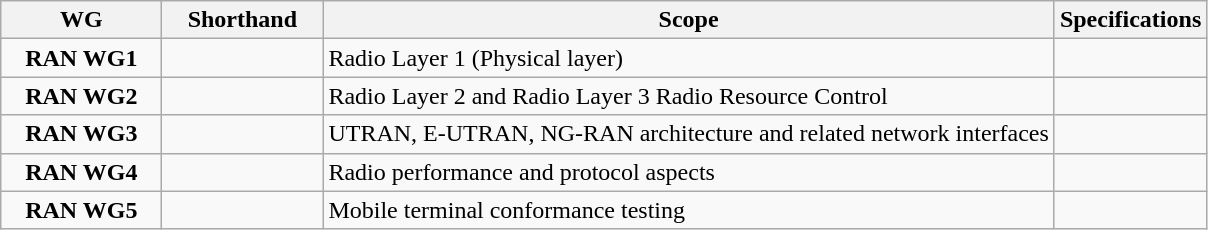<table class="wikitable">
<tr>
<th width="100 px">WG</th>
<th width="100 px">Shorthand</th>
<th>Scope</th>
<th>Specifications</th>
</tr>
<tr>
<td align="center"><strong>RAN WG1</strong></td>
<td align="center"></td>
<td>Radio Layer 1 (Physical layer)</td>
<td></td>
</tr>
<tr>
<td align="center"><strong>RAN WG2</strong></td>
<td align="center"></td>
<td>Radio Layer 2 and Radio Layer 3 Radio Resource Control</td>
<td></td>
</tr>
<tr>
<td align="center"><strong>RAN WG3</strong></td>
<td align="center"></td>
<td>UTRAN, E-UTRAN, NG-RAN architecture and related network interfaces</td>
<td></td>
</tr>
<tr>
<td align="center"><strong>RAN WG4</strong></td>
<td align="center"></td>
<td>Radio performance and protocol aspects</td>
<td></td>
</tr>
<tr>
<td align="center"><strong>RAN WG5</strong></td>
<td align="center"></td>
<td>Mobile terminal conformance testing</td>
<td></td>
</tr>
</table>
